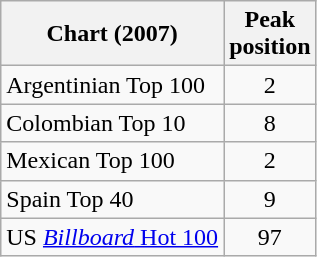<table class="wikitable sortable">
<tr>
<th>Chart (2007)</th>
<th>Peak<br>position</th>
</tr>
<tr>
<td>Argentinian Top 100</td>
<td align="center">2</td>
</tr>
<tr>
<td>Colombian Top 10</td>
<td align="center">8</td>
</tr>
<tr>
<td>Mexican Top 100</td>
<td align="center">2</td>
</tr>
<tr>
<td>Spain Top 40</td>
<td align="center">9</td>
</tr>
<tr>
<td>US <a href='#'><em>Billboard</em> Hot 100</a></td>
<td align="center">97</td>
</tr>
</table>
